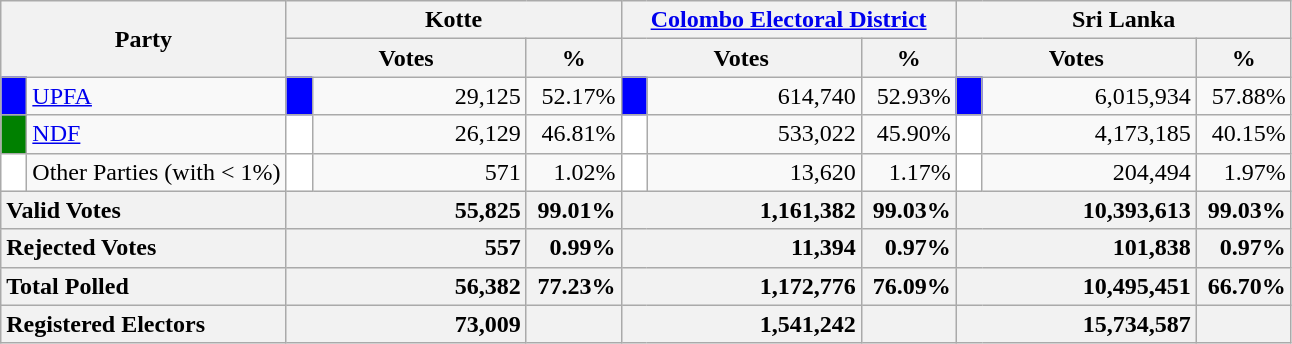<table class="wikitable">
<tr>
<th colspan="2" width="144px"rowspan="2">Party</th>
<th colspan="3" width="216px">Kotte</th>
<th colspan="3" width="216px"><a href='#'>Colombo Electoral District</a></th>
<th colspan="3" width="216px">Sri Lanka</th>
</tr>
<tr>
<th colspan="2" width="144px">Votes</th>
<th>%</th>
<th colspan="2" width="144px">Votes</th>
<th>%</th>
<th colspan="2" width="144px">Votes</th>
<th>%</th>
</tr>
<tr>
<td style="background-color:blue;" width="10px"></td>
<td style="text-align:left;"><a href='#'>UPFA</a></td>
<td style="background-color:blue;" width="10px"></td>
<td style="text-align:right;">29,125</td>
<td style="text-align:right;">52.17%</td>
<td style="background-color:blue;" width="10px"></td>
<td style="text-align:right;">614,740</td>
<td style="text-align:right;">52.93%</td>
<td style="background-color:blue;" width="10px"></td>
<td style="text-align:right;">6,015,934</td>
<td style="text-align:right;">57.88%</td>
</tr>
<tr>
<td style="background-color:green;" width="10px"></td>
<td style="text-align:left;"><a href='#'>NDF</a></td>
<td style="background-color:white;" width="10px"></td>
<td style="text-align:right;">26,129</td>
<td style="text-align:right;">46.81%</td>
<td style="background-color:white;" width="10px"></td>
<td style="text-align:right;">533,022</td>
<td style="text-align:right;">45.90%</td>
<td style="background-color:white;" width="10px"></td>
<td style="text-align:right;">4,173,185</td>
<td style="text-align:right;">40.15%</td>
</tr>
<tr>
<td style="background-color:white;" width="10px"></td>
<td style="text-align:left;">Other Parties (with < 1%)</td>
<td style="background-color:white;" width="10px"></td>
<td style="text-align:right;">571</td>
<td style="text-align:right;">1.02%</td>
<td style="background-color:white;" width="10px"></td>
<td style="text-align:right;">13,620</td>
<td style="text-align:right;">1.17%</td>
<td style="background-color:white;" width="10px"></td>
<td style="text-align:right;">204,494</td>
<td style="text-align:right;">1.97%</td>
</tr>
<tr>
<th colspan="2" width="144px"style="text-align:left;">Valid Votes</th>
<th style="text-align:right;"colspan="2" width="144px">55,825</th>
<th style="text-align:right;">99.01%</th>
<th style="text-align:right;"colspan="2" width="144px">1,161,382</th>
<th style="text-align:right;">99.03%</th>
<th style="text-align:right;"colspan="2" width="144px">10,393,613</th>
<th style="text-align:right;">99.03%</th>
</tr>
<tr>
<th colspan="2" width="144px"style="text-align:left;">Rejected Votes</th>
<th style="text-align:right;"colspan="2" width="144px">557</th>
<th style="text-align:right;">0.99%</th>
<th style="text-align:right;"colspan="2" width="144px">11,394</th>
<th style="text-align:right;">0.97%</th>
<th style="text-align:right;"colspan="2" width="144px">101,838</th>
<th style="text-align:right;">0.97%</th>
</tr>
<tr>
<th colspan="2" width="144px"style="text-align:left;">Total Polled</th>
<th style="text-align:right;"colspan="2" width="144px">56,382</th>
<th style="text-align:right;">77.23%</th>
<th style="text-align:right;"colspan="2" width="144px">1,172,776</th>
<th style="text-align:right;">76.09%</th>
<th style="text-align:right;"colspan="2" width="144px">10,495,451</th>
<th style="text-align:right;">66.70%</th>
</tr>
<tr>
<th colspan="2" width="144px"style="text-align:left;">Registered Electors</th>
<th style="text-align:right;"colspan="2" width="144px">73,009</th>
<th></th>
<th style="text-align:right;"colspan="2" width="144px">1,541,242</th>
<th></th>
<th style="text-align:right;"colspan="2" width="144px">15,734,587</th>
<th></th>
</tr>
</table>
